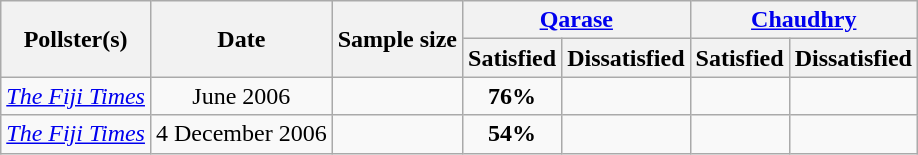<table class=wikitable style=text-align:center>
<tr>
<th rowspan="2">Pollster(s)</th>
<th rowspan="2">Date</th>
<th rowspan="2">Sample size</th>
<th colspan="2"><a href='#'>Qarase</a></th>
<th colspan="2"><a href='#'>Chaudhry</a></th>
</tr>
<tr>
<th>Satisfied</th>
<th>Dissatisfied</th>
<th>Satisfied</th>
<th>Dissatisfied</th>
</tr>
<tr>
<td><em><a href='#'>The Fiji Times</a></em></td>
<td>June 2006</td>
<td></td>
<td><strong>76%</strong></td>
<td></td>
<td></td>
<td></td>
</tr>
<tr>
<td><em><a href='#'>The Fiji Times</a></em></td>
<td>4 December 2006</td>
<td></td>
<td><strong>54%</strong></td>
<td></td>
<td></td>
<td></td>
</tr>
</table>
